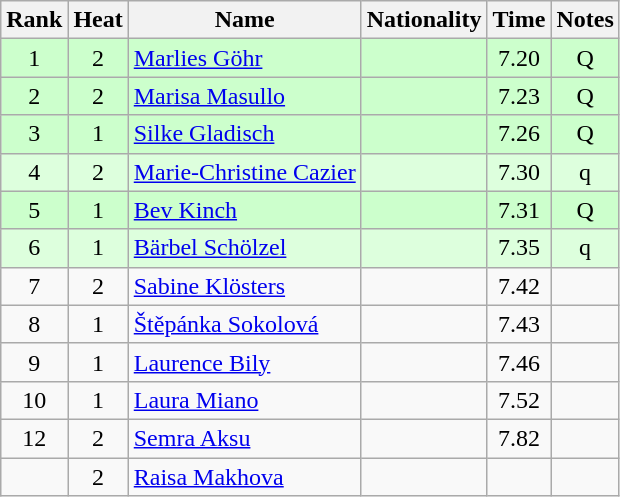<table class="wikitable sortable" style="text-align:center">
<tr>
<th>Rank</th>
<th>Heat</th>
<th>Name</th>
<th>Nationality</th>
<th>Time</th>
<th>Notes</th>
</tr>
<tr bgcolor=ccffcc>
<td>1</td>
<td>2</td>
<td align="left"><a href='#'>Marlies Göhr</a></td>
<td align=left></td>
<td>7.20</td>
<td>Q</td>
</tr>
<tr bgcolor=ccffcc>
<td>2</td>
<td>2</td>
<td align="left"><a href='#'>Marisa Masullo</a></td>
<td align=left></td>
<td>7.23</td>
<td>Q</td>
</tr>
<tr bgcolor=ccffcc>
<td>3</td>
<td>1</td>
<td align="left"><a href='#'>Silke Gladisch</a></td>
<td align=left></td>
<td>7.26</td>
<td>Q</td>
</tr>
<tr bgcolor=ddffdd>
<td>4</td>
<td>2</td>
<td align="left"><a href='#'>Marie-Christine Cazier</a></td>
<td align=left></td>
<td>7.30</td>
<td>q</td>
</tr>
<tr bgcolor=ccffcc>
<td>5</td>
<td>1</td>
<td align="left"><a href='#'>Bev Kinch</a></td>
<td align=left></td>
<td>7.31</td>
<td>Q</td>
</tr>
<tr bgcolor=ddffdd>
<td>6</td>
<td>1</td>
<td align="left"><a href='#'>Bärbel Schölzel</a></td>
<td align=left></td>
<td>7.35</td>
<td>q</td>
</tr>
<tr>
<td>7</td>
<td>2</td>
<td align="left"><a href='#'>Sabine Klösters</a></td>
<td align=left></td>
<td>7.42</td>
<td></td>
</tr>
<tr>
<td>8</td>
<td>1</td>
<td align="left"><a href='#'>Štěpánka Sokolová</a></td>
<td align=left></td>
<td>7.43</td>
<td></td>
</tr>
<tr>
<td>9</td>
<td>1</td>
<td align="left"><a href='#'>Laurence Bily</a></td>
<td align=left></td>
<td>7.46</td>
<td></td>
</tr>
<tr>
<td>10</td>
<td>1</td>
<td align="left"><a href='#'>Laura Miano</a></td>
<td align=left></td>
<td>7.52</td>
<td></td>
</tr>
<tr>
<td>12</td>
<td>2</td>
<td align="left"><a href='#'>Semra Aksu</a></td>
<td align=left></td>
<td>7.82</td>
<td></td>
</tr>
<tr>
<td></td>
<td>2</td>
<td align="left"><a href='#'>Raisa Makhova</a></td>
<td align=left></td>
<td></td>
<td></td>
</tr>
</table>
